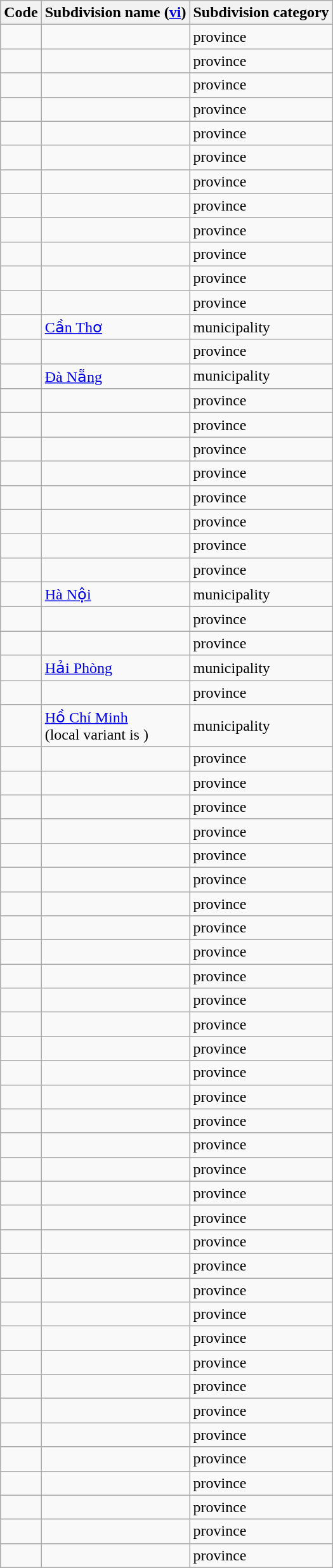<table class="wikitable sortable">
<tr>
<th>Code</th>
<th>Subdivision name (<a href='#'>vi</a>)</th>
<th>Subdivision category</th>
</tr>
<tr>
<td></td>
<td></td>
<td>province</td>
</tr>
<tr>
<td></td>
<td></td>
<td>province</td>
</tr>
<tr>
<td></td>
<td></td>
<td>province</td>
</tr>
<tr>
<td></td>
<td></td>
<td>province</td>
</tr>
<tr>
<td></td>
<td></td>
<td>province</td>
</tr>
<tr>
<td></td>
<td></td>
<td>province</td>
</tr>
<tr>
<td></td>
<td></td>
<td>province</td>
</tr>
<tr>
<td></td>
<td></td>
<td>province</td>
</tr>
<tr>
<td></td>
<td></td>
<td>province</td>
</tr>
<tr>
<td></td>
<td></td>
<td>province</td>
</tr>
<tr>
<td></td>
<td></td>
<td>province</td>
</tr>
<tr>
<td></td>
<td></td>
<td>province</td>
</tr>
<tr>
<td></td>
<td><a href='#'>Cần Thơ</a></td>
<td>municipality</td>
</tr>
<tr>
<td></td>
<td></td>
<td>province</td>
</tr>
<tr>
<td></td>
<td><a href='#'>Đà Nẵng</a></td>
<td>municipality</td>
</tr>
<tr>
<td></td>
<td></td>
<td>province</td>
</tr>
<tr>
<td></td>
<td></td>
<td>province</td>
</tr>
<tr>
<td></td>
<td></td>
<td>province</td>
</tr>
<tr>
<td></td>
<td></td>
<td>province</td>
</tr>
<tr>
<td></td>
<td></td>
<td>province</td>
</tr>
<tr>
<td></td>
<td></td>
<td>province</td>
</tr>
<tr>
<td></td>
<td></td>
<td>province</td>
</tr>
<tr>
<td></td>
<td></td>
<td>province</td>
</tr>
<tr>
<td></td>
<td><a href='#'>Hà Nội</a></td>
<td>municipality</td>
</tr>
<tr>
<td></td>
<td></td>
<td>province</td>
</tr>
<tr>
<td></td>
<td></td>
<td>province</td>
</tr>
<tr>
<td></td>
<td><a href='#'>Hải Phòng</a></td>
<td>municipality</td>
</tr>
<tr>
<td></td>
<td></td>
<td>province</td>
</tr>
<tr>
<td></td>
<td><a href='#'>Hồ Chí Minh</a><br>(local variant is )</td>
<td>municipality</td>
</tr>
<tr>
<td></td>
<td></td>
<td>province</td>
</tr>
<tr>
<td></td>
<td></td>
<td>province</td>
</tr>
<tr>
<td></td>
<td></td>
<td>province</td>
</tr>
<tr>
<td></td>
<td></td>
<td>province</td>
</tr>
<tr>
<td></td>
<td></td>
<td>province</td>
</tr>
<tr>
<td></td>
<td></td>
<td>province</td>
</tr>
<tr>
<td></td>
<td></td>
<td>province</td>
</tr>
<tr>
<td></td>
<td></td>
<td>province</td>
</tr>
<tr>
<td></td>
<td></td>
<td>province</td>
</tr>
<tr>
<td></td>
<td></td>
<td>province</td>
</tr>
<tr>
<td></td>
<td></td>
<td>province</td>
</tr>
<tr>
<td></td>
<td></td>
<td>province</td>
</tr>
<tr>
<td></td>
<td></td>
<td>province</td>
</tr>
<tr>
<td></td>
<td></td>
<td>province</td>
</tr>
<tr>
<td></td>
<td></td>
<td>province</td>
</tr>
<tr>
<td></td>
<td></td>
<td>province</td>
</tr>
<tr>
<td></td>
<td></td>
<td>province</td>
</tr>
<tr>
<td></td>
<td></td>
<td>province</td>
</tr>
<tr>
<td></td>
<td></td>
<td>province</td>
</tr>
<tr>
<td></td>
<td></td>
<td>province</td>
</tr>
<tr>
<td></td>
<td></td>
<td>province</td>
</tr>
<tr>
<td></td>
<td></td>
<td>province</td>
</tr>
<tr>
<td></td>
<td></td>
<td>province</td>
</tr>
<tr>
<td></td>
<td></td>
<td>province</td>
</tr>
<tr>
<td></td>
<td></td>
<td>province</td>
</tr>
<tr>
<td></td>
<td></td>
<td>province</td>
</tr>
<tr>
<td></td>
<td></td>
<td>province</td>
</tr>
<tr>
<td></td>
<td></td>
<td>province</td>
</tr>
<tr>
<td></td>
<td></td>
<td>province</td>
</tr>
<tr>
<td></td>
<td></td>
<td>province</td>
</tr>
<tr>
<td></td>
<td></td>
<td>province</td>
</tr>
<tr>
<td></td>
<td></td>
<td>province</td>
</tr>
<tr>
<td></td>
<td></td>
<td>province</td>
</tr>
<tr>
<td></td>
<td></td>
<td>province</td>
</tr>
</table>
